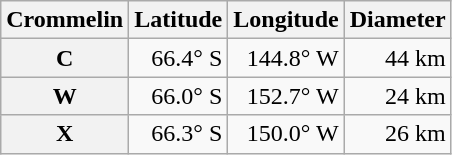<table class="wikitable" style="text-align: right;">
<tr>
<th scope="col">Crommelin</th>
<th scope="col">Latitude</th>
<th scope="col">Longitude</th>
<th scope="col">Diameter</th>
</tr>
<tr>
<th scope="row">C</th>
<td>66.4° S</td>
<td>144.8° W</td>
<td>44 km</td>
</tr>
<tr>
<th scope="row">W</th>
<td>66.0° S</td>
<td>152.7° W</td>
<td>24 km</td>
</tr>
<tr>
<th scope="row">X</th>
<td>66.3° S</td>
<td>150.0° W</td>
<td>26 km</td>
</tr>
</table>
